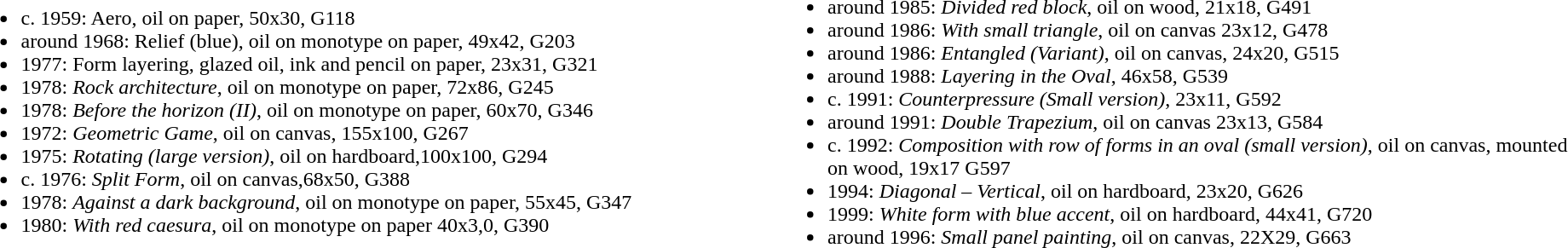<table class="toptextcells" style="width:100%;">
<tr>
<td style="width:50%;"><br><ul><li>c. 1959: Aero, oil on paper, 50x30, G118</li><li>around 1968: Relief (blue), oil on monotype on paper, 49x42, G203</li><li>1977: Form layering, glazed oil, ink and pencil on paper, 23x31, G321</li><li>1978: <em>Rock architecture</em>, oil on monotype on paper, 72x86, G245</li><li>1978: <em>Before the horizon (II)</em>, oil on monotype on paper, 60x70, G346</li><li>1972: <em>Geometric Game</em>, oil on canvas, 155x100, G267</li><li>1975: <em>Rotating (large version)</em>, oil on hardboard,100x100, G294</li><li>c. 1976: <em>Split Form</em>, oil on canvas,68x50, G388</li><li>1978: <em>Against a dark background</em>, oil on monotype on paper, 55x45, G347</li><li>1980: <em>With red caesura</em>, oil on monotype on paper 40x3,0, G390</li></ul></td>
<td><br><ul><li>around 1985: <em>Divided red block</em>, oil on wood, 21x18, G491</li><li>around 1986: <em>With small triangle</em>, oil on canvas 23x12, G478</li><li>around 1986: <em>Entangled (Variant)</em>, oil on canvas, 24x20, G515</li><li>around 1988: <em>Layering in the Oval</em>, 46x58, G539</li><li>c. 1991: <em>Counterpressure (Small version)</em>, 23x11, G592</li><li>around 1991: <em>Double Trapezium</em>, oil on canvas 23x13, G584</li><li>c. 1992: <em>Composition with row of forms in an oval (small version)</em>, oil on canvas, mounted on wood, 19x17 G597</li><li>1994: <em>Diagonal – Vertical</em>, oil on hardboard, 23x20, G626</li><li>1999: <em>White form with blue accent</em>, oil on hardboard, 44x41, G720</li><li>around 1996: <em>Small panel painting</em>, oil on canvas, 22X29, G663</li></ul></td>
</tr>
</table>
